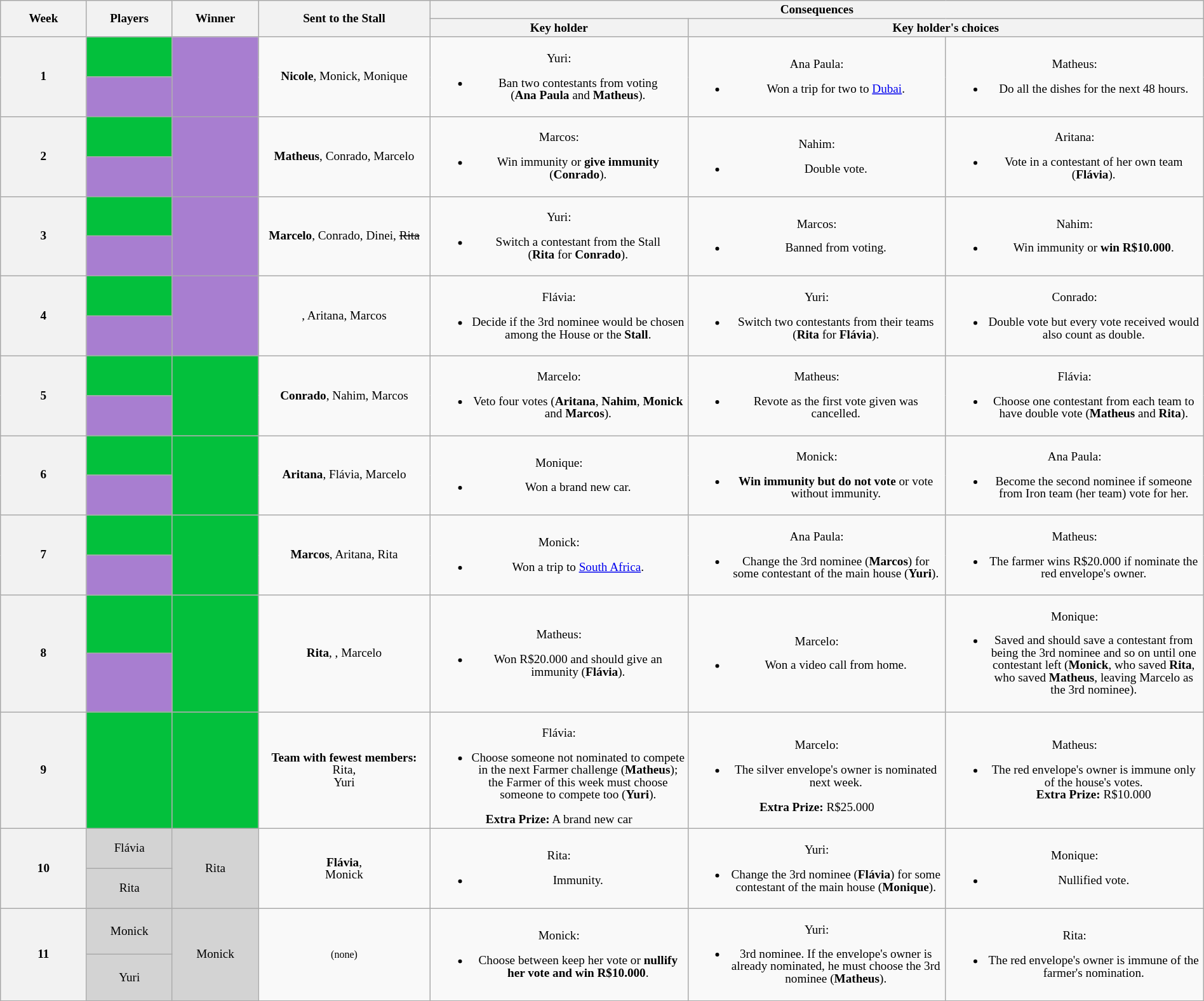<table class="wikitable" style="text-align:center; font-size:80%; width:100%; line-height:13px;">
<tr>
<th rowspan=2 width="05%">Week</th>
<th rowspan=2 width="05%">Players</th>
<th rowspan=2 width="05%">Winner</th>
<th rowspan=2 width="10%">Sent to the Stall</th>
<th colspan=3 width="45%">Consequences</th>
</tr>
<tr>
<th>Key holder</th>
<th colspan=2>Key holder's choices</th>
</tr>
<tr>
<th rowspan=2>1</th>
<td bgcolor=03C03C rowspan=1><div></div></td>
<td bgcolor=A87ED0 rowspan=2><div></div></td>
<td rowspan=2><strong>Nicole</strong>, Monick, Monique</td>
<td rowspan=2 width="15%"><br>Yuri:<ul><li> Ban two contestants from voting<br>(<strong>Ana Paula</strong> and <strong>Matheus</strong>).</li></ul></td>
<td rowspan=2 width="15%"><br>Ana Paula:<ul><li> Won a trip for two to <a href='#'>Dubai</a>.</li></ul></td>
<td rowspan=2 width="15%"><br>Matheus:<ul><li> Do all the dishes for the next 48 hours.</li></ul></td>
</tr>
<tr>
<td bgcolor=A87ED0><div></div></td>
</tr>
<tr>
<th rowspan=2>2</th>
<td bgcolor=03C03C rowspan=1><div></div></td>
<td bgcolor=A87ED0 rowspan=2><div></div></td>
<td rowspan=2><strong>Matheus</strong>, Conrado, Marcelo</td>
<td rowspan=2><br>Marcos:<ul><li> Win immunity or <strong>give immunity</strong><br>(<strong>Conrado</strong>).</li></ul></td>
<td rowspan=2><br>Nahim:<ul><li> Double vote.</li></ul></td>
<td rowspan=2><br>Aritana:<ul><li> Vote in a contestant of her own team<br>(<strong>Flávia</strong>).</li></ul></td>
</tr>
<tr>
<td bgcolor=A87ED0><div></div></td>
</tr>
<tr>
<th rowspan=2>3</th>
<td bgcolor=03C03C rowspan=1><div></div></td>
<td bgcolor=A87ED0 rowspan=2><div></div></td>
<td rowspan=2><strong>Marcelo</strong>, Conrado, Dinei, <s>Rita</s></td>
<td rowspan=2><br>Yuri:<ul><li> Switch a contestant from the Stall<br>(<strong>Rita</strong> for <strong>Conrado</strong>).</li></ul></td>
<td rowspan=2><br>Marcos:<ul><li> Banned from voting.</li></ul></td>
<td rowspan=2><br>Nahim:<ul><li> Win immunity or <strong>win R$10.000</strong>.</li></ul></td>
</tr>
<tr>
<td bgcolor=A87ED0><div></div></td>
</tr>
<tr>
<th rowspan=2>4</th>
<td bgcolor=03C03C rowspan=1><div></div></td>
<td bgcolor=A87ED0 rowspan=2><div></div></td>
<td rowspan=2><strong></strong>, Aritana, Marcos</td>
<td rowspan=2><br>Flávia:<ul><li> Decide if the 3rd nominee would be chosen among the House or the <strong>Stall</strong>.</li></ul></td>
<td rowspan=2><br>Yuri:<ul><li> Switch two contestants from their teams (<strong>Rita</strong> for <strong>Flávia</strong>).</li></ul></td>
<td rowspan=2><br>Conrado:<ul><li> Double vote but every vote received would also count as double.</li></ul></td>
</tr>
<tr>
<td bgcolor=A87ED0><div></div></td>
</tr>
<tr>
<th rowspan=2>5</th>
<td bgcolor=03C03C rowspan=1><div></div></td>
<td bgcolor=03C03C rowspan=2><div></div></td>
<td rowspan=2><strong>Conrado</strong>, Nahim, Marcos</td>
<td rowspan=2><br>Marcelo:<ul><li> Veto four votes (<strong>Aritana</strong>, <strong>Nahim</strong>, <strong>Monick</strong> and <strong>Marcos</strong>).</li></ul></td>
<td rowspan=2><br>Matheus:<ul><li> Revote as the first vote given was cancelled.</li></ul></td>
<td rowspan=2><br>Flávia:<ul><li> Choose one contestant from each team to have double vote (<strong>Matheus</strong> and <strong>Rita</strong>).</li></ul></td>
</tr>
<tr>
<td bgcolor=A87ED0><div></div></td>
</tr>
<tr>
<th rowspan=2>6</th>
<td bgcolor=03C03C rowspan=1><div></div></td>
<td bgcolor=03C03C rowspan=2><div></div></td>
<td rowspan=2><strong>Aritana</strong>, Flávia, Marcelo</td>
<td rowspan=2><br>Monique:<ul><li> Won a brand new car.</li></ul></td>
<td rowspan=2><br>Monick:<ul><li> <strong>Win immunity but do not vote</strong> or vote without immunity.</li></ul></td>
<td rowspan=2><br>Ana Paula:<ul><li> Become the second nominee if someone from Iron team (her team) vote for her.</li></ul></td>
</tr>
<tr>
<td bgcolor=A87ED0><div></div></td>
</tr>
<tr>
<th rowspan=2>7</th>
<td bgcolor=03C03C rowspan=1><div></div></td>
<td bgcolor=03C03C rowspan=2><div></div></td>
<td rowspan=2><strong>Marcos</strong>, Aritana, Rita</td>
<td rowspan=2><br>Monick:<ul><li> Won a trip to <a href='#'>South Africa</a>.</li></ul></td>
<td rowspan=2><br>Ana Paula:<ul><li> Change the 3rd nominee (<strong>Marcos</strong>) for some contestant of the main house (<strong>Yuri</strong>).</li></ul></td>
<td rowspan=2><br>Matheus:<ul><li> The farmer wins R$20.000 if nominate the red envelope's owner.</li></ul></td>
</tr>
<tr>
<td bgcolor=A87ED0><div></div></td>
</tr>
<tr>
<th rowspan=2>8</th>
<td bgcolor=03C03C rowspan=1><div></div></td>
<td bgcolor=03C03C rowspan=2><div></div></td>
<td rowspan=2><strong>Rita</strong>, , Marcelo</td>
<td rowspan=2><br>Matheus:<ul><li> Won R$20.000 and should give an immunity (<strong>Flávia</strong>).</li></ul></td>
<td rowspan=2><br>Marcelo:<ul><li> Won a video call from home.</li></ul></td>
<td rowspan=2><br>Monique:<ul><li> Saved and should save a contestant from being the 3rd nominee and so on until one contestant left (<strong>Monick</strong>, who saved <strong>Rita</strong>, who saved <strong>Matheus</strong>, leaving Marcelo as the 3rd nominee).</li></ul></td>
</tr>
<tr>
<td bgcolor=A87ED0><div></div></td>
</tr>
<tr>
<th rowspan=1>9</th>
<td bgcolor=03C03C rowspan=1><div></div></td>
<td bgcolor=03C03C rowspan=1><div></div></td>
<td rowspan=1><strong>Team with fewest members:</strong><br>Rita,<br>Yuri</td>
<td rowspan=1><br>Flávia:<ul><li> Choose someone not nominated to compete in the next Farmer challenge (<strong>Matheus</strong>); the Farmer of this week must choose someone to compete too (<strong>Yuri</strong>).</li></ul><strong>Extra Prize:</strong> A brand new car<br></td>
<td rowspan=1><br>Marcelo:<ul><li> The silver envelope's owner is nominated next week.</li></ul><strong>Extra Prize:</strong> R$25.000<br></td>
<td rowspan=1><br>Matheus:<ul><li> The red envelope's owner is immune only of the house's votes. <br><strong>Extra Prize:</strong> R$10.000</li></ul></td>
</tr>
<tr>
<th rowspan=2>10</th>
<td bgcolor=lightgray rowspan=1><div>Flávia</div></td>
<td bgcolor=lightgray rowspan=2><div>Rita</div></td>
<td rowspan=2><strong>Flávia</strong>,<br>Monick</td>
<td rowspan=2><br>Rita:<ul><li> Immunity.</li></ul></td>
<td rowspan=2><br>Yuri:<ul><li> Change the 3rd nominee (<strong>Flávia</strong>) for some contestant of the main house (<strong>Monique</strong>).</li></ul></td>
<td rowspan=2><br>Monique:<ul><li> Nullified vote.</li></ul></td>
</tr>
<tr>
<td bgcolor=lightgray><div>Rita</div></td>
</tr>
<tr>
<th rowspan=2>11</th>
<td bgcolor=lightgray rowspan=1><div>Monick</div></td>
<td bgcolor=lightgray rowspan=2><div>Monick</div></td>
<td rowspan=2><small>(none)</small></td>
<td rowspan=2><br>Monick:<ul><li> Choose between keep her vote or <strong>nullify her vote and win R$10.000</strong>.</li></ul></td>
<td rowspan=2><br>Yuri:<ul><li> 3rd nominee. If the envelope's owner is already nominated, he must choose the 3rd nominee (<strong>Matheus</strong>).</li></ul></td>
<td rowspan=2><br>Rita:<ul><li> The red envelope's owner is immune of the farmer's nomination.</li></ul></td>
</tr>
<tr>
<td bgcolor=lightgray><div>Yuri</div></td>
</tr>
<tr>
</tr>
</table>
